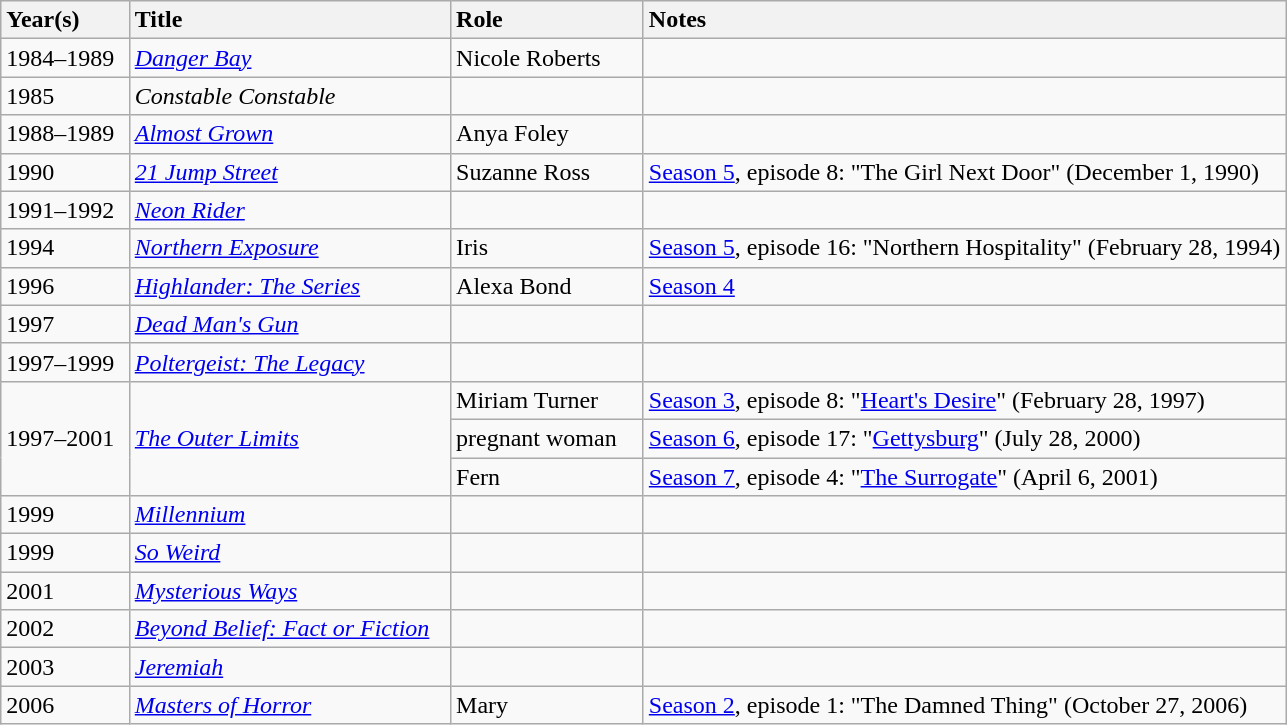<table class="wikitable sortable">
<tr>
<th style="text-align:left" width="10%">Year(s)</th>
<th style="text-align:left" width="25%">Title</th>
<th style="text-align:left" width="15%">Role</th>
<th style="text-align:left" class="unsortable">Notes</th>
</tr>
<tr>
<td>1984–1989</td>
<td><em><a href='#'>Danger Bay</a></em></td>
<td>Nicole Roberts</td>
<td></td>
</tr>
<tr>
<td>1985</td>
<td><em>Constable Constable</em></td>
<td></td>
<td></td>
</tr>
<tr>
<td>1988–1989</td>
<td><em><a href='#'>Almost Grown</a></em></td>
<td>Anya Foley</td>
<td></td>
</tr>
<tr>
<td>1990</td>
<td><em><a href='#'>21 Jump Street</a></em></td>
<td>Suzanne Ross</td>
<td><a href='#'>Season 5</a>, episode 8: "The Girl Next Door" (December 1, 1990)</td>
</tr>
<tr>
<td>1991–1992</td>
<td><em><a href='#'>Neon Rider</a></em></td>
<td></td>
<td></td>
</tr>
<tr>
<td>1994</td>
<td><em><a href='#'>Northern Exposure</a></em></td>
<td>Iris</td>
<td><a href='#'>Season 5</a>, episode 16: "Northern Hospitality" (February 28, 1994)</td>
</tr>
<tr>
<td>1996</td>
<td><em><a href='#'>Highlander: The Series</a></em></td>
<td>Alexa Bond</td>
<td><a href='#'>Season 4</a></td>
</tr>
<tr>
<td>1997</td>
<td><em><a href='#'>Dead Man's Gun</a></em></td>
<td></td>
<td></td>
</tr>
<tr>
<td>1997–1999</td>
<td><em><a href='#'>Poltergeist: The Legacy</a></em></td>
<td></td>
<td></td>
</tr>
<tr>
<td rowspan=3>1997–2001</td>
<td rowspan=3 data-sort-value="Outer Limits, The"><em><a href='#'>The Outer Limits</a></em></td>
<td>Miriam Turner</td>
<td><a href='#'>Season 3</a>, episode 8: "<a href='#'>Heart's Desire</a>" (February 28, 1997)</td>
</tr>
<tr>
<td>pregnant woman</td>
<td><a href='#'>Season 6</a>, episode 17: "<a href='#'>Gettysburg</a>" (July 28, 2000)</td>
</tr>
<tr>
<td>Fern</td>
<td><a href='#'>Season 7</a>, episode 4: "<a href='#'>The Surrogate</a>" (April 6, 2001)</td>
</tr>
<tr>
<td>1999</td>
<td><em><a href='#'>Millennium</a></em></td>
<td></td>
<td></td>
</tr>
<tr>
<td>1999</td>
<td><em><a href='#'>So Weird</a></em></td>
<td></td>
<td></td>
</tr>
<tr>
<td>2001</td>
<td><em><a href='#'>Mysterious Ways</a></em></td>
<td></td>
<td></td>
</tr>
<tr>
<td>2002</td>
<td><em><a href='#'>Beyond Belief: Fact or Fiction</a></em></td>
<td></td>
<td></td>
</tr>
<tr>
<td>2003</td>
<td><em><a href='#'>Jeremiah</a></em></td>
<td></td>
<td></td>
</tr>
<tr>
<td>2006</td>
<td><em><a href='#'>Masters of Horror</a></em></td>
<td>Mary</td>
<td><a href='#'>Season 2</a>, episode 1: "The Damned Thing" (October 27, 2006)</td>
</tr>
</table>
